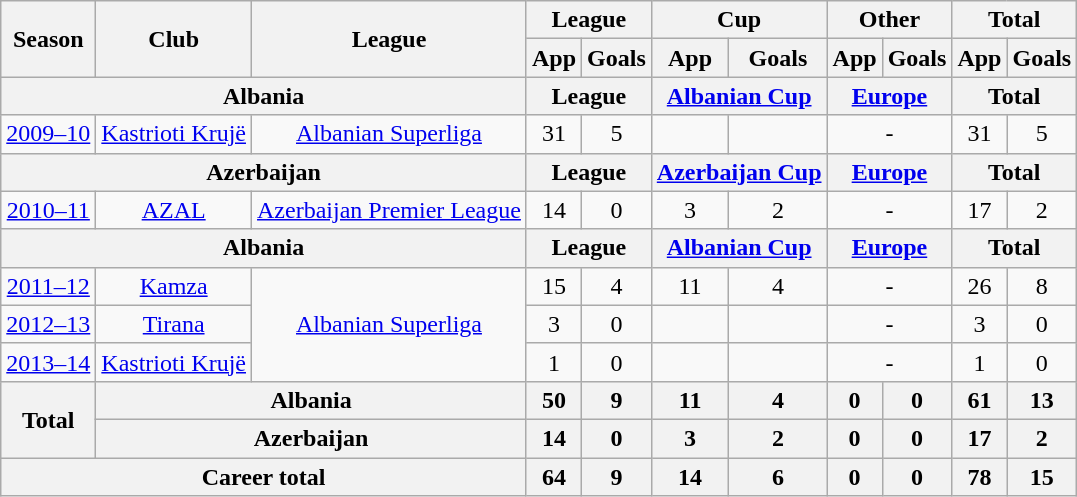<table class="wikitable">
<tr>
<th rowspan=2>Season</th>
<th ! rowspan=2>Club</th>
<th ! rowspan=2>League</th>
<th ! colspan=2>League</th>
<th ! colspan=2>Cup</th>
<th ! colspan=2>Other</th>
<th colspan=3>Total</th>
</tr>
<tr>
<th>App</th>
<th>Goals</th>
<th>App</th>
<th>Goals</th>
<th>App</th>
<th>Goals</th>
<th>App</th>
<th>Goals</th>
</tr>
<tr>
<th colspan=3>Albania</th>
<th ! colspan=2>League</th>
<th ! colspan=2><a href='#'>Albanian Cup</a></th>
<th ! colspan=2><a href='#'>Europe</a></th>
<th colspan=3>Total</th>
</tr>
<tr align=center>
<td><a href='#'>2009–10</a></td>
<td><a href='#'>Kastrioti Krujë</a></td>
<td><a href='#'>Albanian Superliga</a></td>
<td>31</td>
<td>5</td>
<td></td>
<td></td>
<td colspan="2">-</td>
<td>31</td>
<td>5</td>
</tr>
<tr>
<th colspan=3>Azerbaijan</th>
<th ! colspan=2>League</th>
<th ! colspan=2><a href='#'>Azerbaijan Cup</a></th>
<th ! colspan=2><a href='#'>Europe</a></th>
<th colspan=3>Total</th>
</tr>
<tr align=center>
<td><a href='#'>2010–11</a></td>
<td><a href='#'>AZAL</a></td>
<td><a href='#'>Azerbaijan Premier League</a></td>
<td>14</td>
<td>0</td>
<td>3</td>
<td>2</td>
<td colspan="2">-</td>
<td>17</td>
<td>2</td>
</tr>
<tr>
<th colspan=3>Albania</th>
<th ! colspan=2>League</th>
<th ! colspan=2><a href='#'>Albanian Cup</a></th>
<th ! colspan=2><a href='#'>Europe</a></th>
<th colspan=3>Total</th>
</tr>
<tr align=center>
<td><a href='#'>2011–12</a></td>
<td><a href='#'>Kamza</a></td>
<td rowspan="3"><a href='#'>Albanian Superliga</a></td>
<td>15</td>
<td>4</td>
<td>11</td>
<td>4</td>
<td colspan="2">-</td>
<td>26</td>
<td>8</td>
</tr>
<tr align=center>
<td><a href='#'>2012–13</a></td>
<td><a href='#'>Tirana</a></td>
<td>3</td>
<td>0</td>
<td></td>
<td></td>
<td colspan="2">-</td>
<td>3</td>
<td>0</td>
</tr>
<tr align=center>
<td><a href='#'>2013–14</a></td>
<td><a href='#'>Kastrioti Krujë</a></td>
<td>1</td>
<td>0</td>
<td></td>
<td></td>
<td colspan="2">-</td>
<td>1</td>
<td>0</td>
</tr>
<tr>
<th rowspan=2>Total</th>
<th colspan=2>Albania</th>
<th>50</th>
<th>9</th>
<th>11</th>
<th>4</th>
<th>0</th>
<th>0</th>
<th>61</th>
<th>13</th>
</tr>
<tr>
<th colspan=2>Azerbaijan</th>
<th>14</th>
<th>0</th>
<th>3</th>
<th>2</th>
<th>0</th>
<th>0</th>
<th>17</th>
<th>2</th>
</tr>
<tr>
<th colspan=3>Career total</th>
<th>64</th>
<th>9</th>
<th>14</th>
<th>6</th>
<th>0</th>
<th>0</th>
<th>78</th>
<th>15</th>
</tr>
</table>
